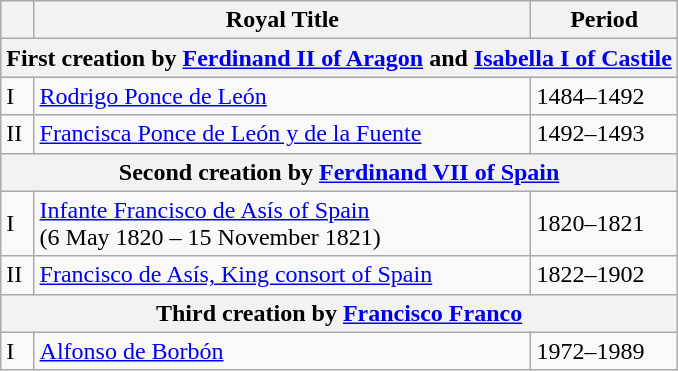<table class="wikitable">
<tr>
<th></th>
<th>Royal Title</th>
<th>Period</th>
</tr>
<tr bgcolor="#dddddd" |>
<th colspan="3">First creation by <a href='#'>Ferdinand II of Aragon</a> and <a href='#'>Isabella I of Castile</a></th>
</tr>
<tr>
<td>I</td>
<td><a href='#'>Rodrigo Ponce de León</a></td>
<td>1484–1492</td>
</tr>
<tr>
<td>II</td>
<td><a href='#'>Francisca Ponce de León y de la Fuente</a></td>
<td>1492–1493</td>
</tr>
<tr bgcolor="#dddddd" |>
<th colspan="3">Second creation by <a href='#'>Ferdinand VII of Spain</a></th>
</tr>
<tr>
<td>I</td>
<td><a href='#'>Infante Francisco de Asís of Spain</a> <br> (6 May 1820 – 15 November 1821)</td>
<td>1820–1821</td>
</tr>
<tr>
<td>II</td>
<td><a href='#'>Francisco de Asís, King consort of Spain</a></td>
<td>1822–1902</td>
</tr>
<tr bgcolor="#dddddd" |>
<th colspan="3">Third creation by <a href='#'>Francisco Franco</a></th>
</tr>
<tr>
<td>I</td>
<td><a href='#'>Alfonso de Borbón</a></td>
<td>1972–1989</td>
</tr>
</table>
